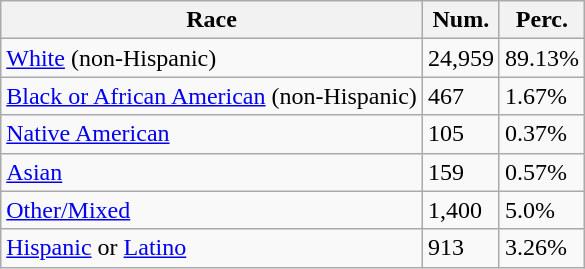<table class="wikitable">
<tr>
<th>Race</th>
<th>Num.</th>
<th>Perc.</th>
</tr>
<tr>
<td><a href='#'>White</a> (non-Hispanic)</td>
<td>24,959</td>
<td>89.13%</td>
</tr>
<tr>
<td><a href='#'>Black or African American</a> (non-Hispanic)</td>
<td>467</td>
<td>1.67%</td>
</tr>
<tr>
<td><a href='#'>Native American</a></td>
<td>105</td>
<td>0.37%</td>
</tr>
<tr>
<td><a href='#'>Asian</a></td>
<td>159</td>
<td>0.57%</td>
</tr>
<tr>
<td><a href='#'>Other/Mixed</a></td>
<td>1,400</td>
<td>5.0%</td>
</tr>
<tr>
<td><a href='#'>Hispanic</a> or <a href='#'>Latino</a></td>
<td>913</td>
<td>3.26%</td>
</tr>
</table>
